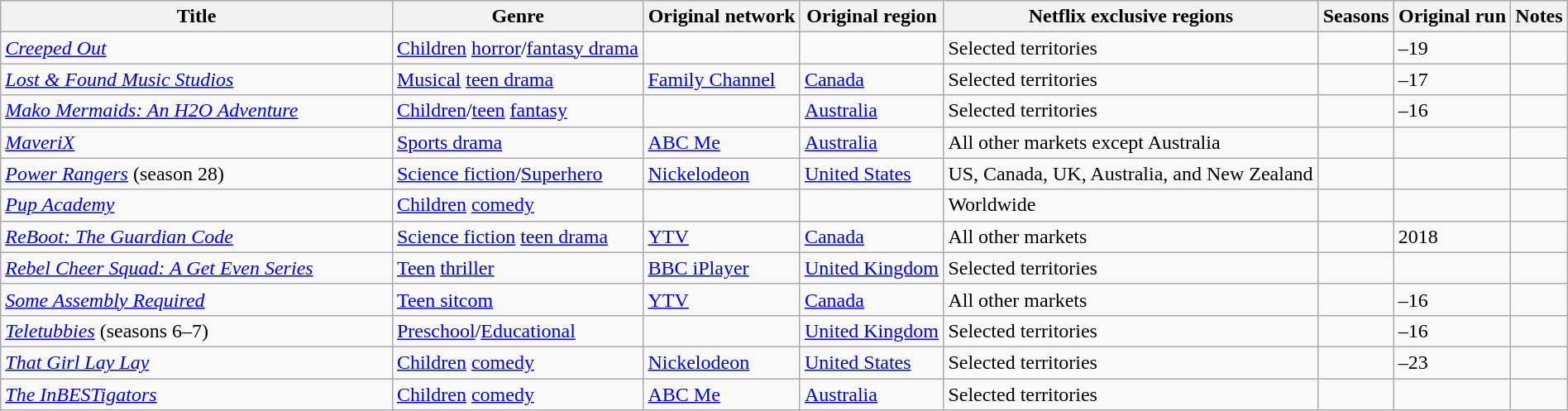<table class="wikitable sortable" style="width:100%;">
<tr>
<th scope="col" style="width:25%;">Title</th>
<th>Genre</th>
<th>Original network</th>
<th>Original region</th>
<th>Netflix exclusive regions</th>
<th>Seasons</th>
<th>Original run</th>
<th>Notes</th>
</tr>
<tr>
<td><em><a href='#'>Creeped Out</a></em></td>
<td><a href='#'>Children</a> <a href='#'>horror</a>/<a href='#'>fantasy drama</a></td>
<td></td>
<td></td>
<td>Selected territories</td>
<td></td>
<td>–19</td>
<td></td>
</tr>
<tr>
<td><em><a href='#'>Lost & Found Music Studios</a></em></td>
<td><a href='#'>Musical</a> <a href='#'>teen drama</a></td>
<td><a href='#'>Family Channel</a></td>
<td><a href='#'>Canada</a></td>
<td>Selected territories</td>
<td></td>
<td>–17</td>
<td></td>
</tr>
<tr>
<td><em><a href='#'>Mako Mermaids: An H2O Adventure</a></em></td>
<td><a href='#'>Children</a>/<a href='#'>teen</a> <a href='#'>fantasy</a></td>
<td></td>
<td><a href='#'>Australia</a></td>
<td>Selected territories</td>
<td></td>
<td>–16</td>
<td></td>
</tr>
<tr>
<td><em><a href='#'>MaveriX</a></em></td>
<td><a href='#'>Sports drama</a></td>
<td><a href='#'>ABC Me</a></td>
<td><a href='#'>Australia</a></td>
<td>All other markets except Australia</td>
<td></td>
<td></td>
<td></td>
</tr>
<tr>
<td><em><a href='#'>Power Rangers</a></em> (season 28)</td>
<td><a href='#'>Science fiction</a>/<a href='#'>Superhero</a></td>
<td><a href='#'>Nickelodeon</a></td>
<td><a href='#'>United States</a></td>
<td>US, Canada, UK, Australia, and New Zealand</td>
<td></td>
<td></td>
<td></td>
</tr>
<tr>
<td><em><a href='#'>Pup Academy</a></em></td>
<td><a href='#'>Children</a> <a href='#'>comedy</a></td>
<td></td>
<td></td>
<td>Worldwide</td>
<td></td>
<td></td>
<td></td>
</tr>
<tr>
<td><em><a href='#'>ReBoot: The Guardian Code</a></em></td>
<td><a href='#'>Science fiction</a> <a href='#'>teen drama</a></td>
<td><a href='#'>YTV</a></td>
<td><a href='#'>Canada</a></td>
<td>All other markets</td>
<td></td>
<td>2018</td>
<td></td>
</tr>
<tr>
<td><em><a href='#'>Rebel Cheer Squad: A Get Even Series</a></em></td>
<td><a href='#'>Teen</a> <a href='#'>thriller</a></td>
<td><a href='#'>BBC iPlayer</a></td>
<td><a href='#'>United Kingdom</a></td>
<td>Selected territories</td>
<td></td>
<td></td>
<td></td>
</tr>
<tr>
<td><em><a href='#'>Some Assembly Required</a></em></td>
<td><a href='#'>Teen sitcom</a></td>
<td><a href='#'>YTV</a></td>
<td><a href='#'>Canada</a></td>
<td>All other markets</td>
<td></td>
<td>–16</td>
<td></td>
</tr>
<tr>
<td><em><a href='#'>Teletubbies</a></em> (seasons 6–7)</td>
<td><a href='#'>Preschool</a>/<a href='#'>Educational</a></td>
<td></td>
<td><a href='#'>United Kingdom</a></td>
<td>Selected territories</td>
<td></td>
<td>–16</td>
<td></td>
</tr>
<tr>
<td><em><a href='#'>That Girl Lay Lay</a></em></td>
<td><a href='#'>Children</a> <a href='#'>comedy</a></td>
<td><a href='#'>Nickelodeon</a></td>
<td><a href='#'>United States</a></td>
<td>Selected territories</td>
<td></td>
<td>–23</td>
<td></td>
</tr>
<tr>
<td><em><a href='#'>The InBESTigators</a></em></td>
<td><a href='#'>Children</a> <a href='#'>comedy</a></td>
<td><a href='#'>ABC Me</a></td>
<td><a href='#'>Australia</a></td>
<td>Selected territories</td>
<td></td>
<td></td>
<td></td>
</tr>
</table>
